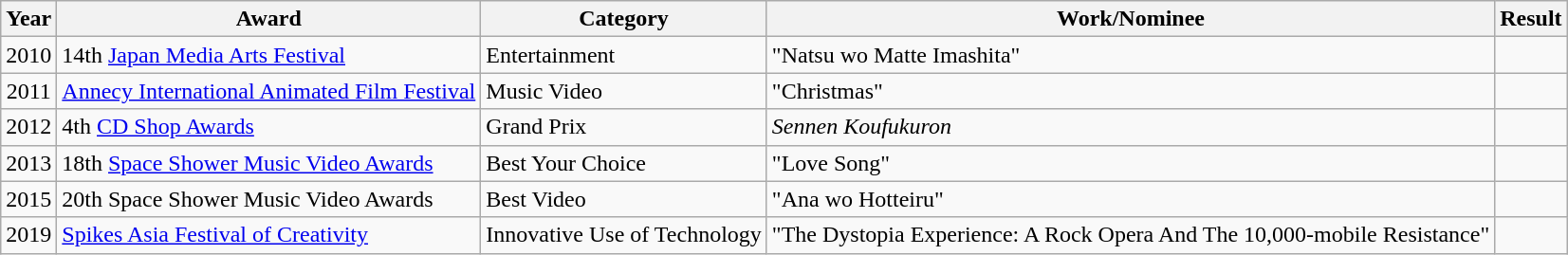<table class="wikitable">
<tr>
<th>Year</th>
<th>Award</th>
<th>Category</th>
<th>Work/Nominee</th>
<th>Result</th>
</tr>
<tr>
<td align="center">2010</td>
<td>14th <a href='#'>Japan Media Arts Festival</a></td>
<td>Entertainment</td>
<td>"Natsu wo Matte Imashita"</td>
<td></td>
</tr>
<tr>
<td align="center">2011</td>
<td><a href='#'>Annecy International Animated Film Festival</a></td>
<td>Music Video</td>
<td>"Christmas"</td>
<td></td>
</tr>
<tr>
<td align="center">2012</td>
<td>4th <a href='#'>CD Shop Awards</a></td>
<td>Grand Prix</td>
<td><em>Sennen Koufukuron</em></td>
<td></td>
</tr>
<tr>
<td align="center">2013</td>
<td>18th <a href='#'>Space Shower Music Video Awards</a></td>
<td>Best Your Choice</td>
<td>"Love Song"</td>
<td></td>
</tr>
<tr>
<td align="center">2015</td>
<td>20th Space Shower Music Video Awards</td>
<td>Best Video</td>
<td>"Ana wo Hotteiru"</td>
<td></td>
</tr>
<tr>
<td>2019</td>
<td><a href='#'>Spikes Asia Festival of Creativity</a></td>
<td>Innovative Use of Technology</td>
<td>"The Dystopia Experience: A Rock Opera And The 10,000-mobile Resistance"</td>
<td></td>
</tr>
</table>
